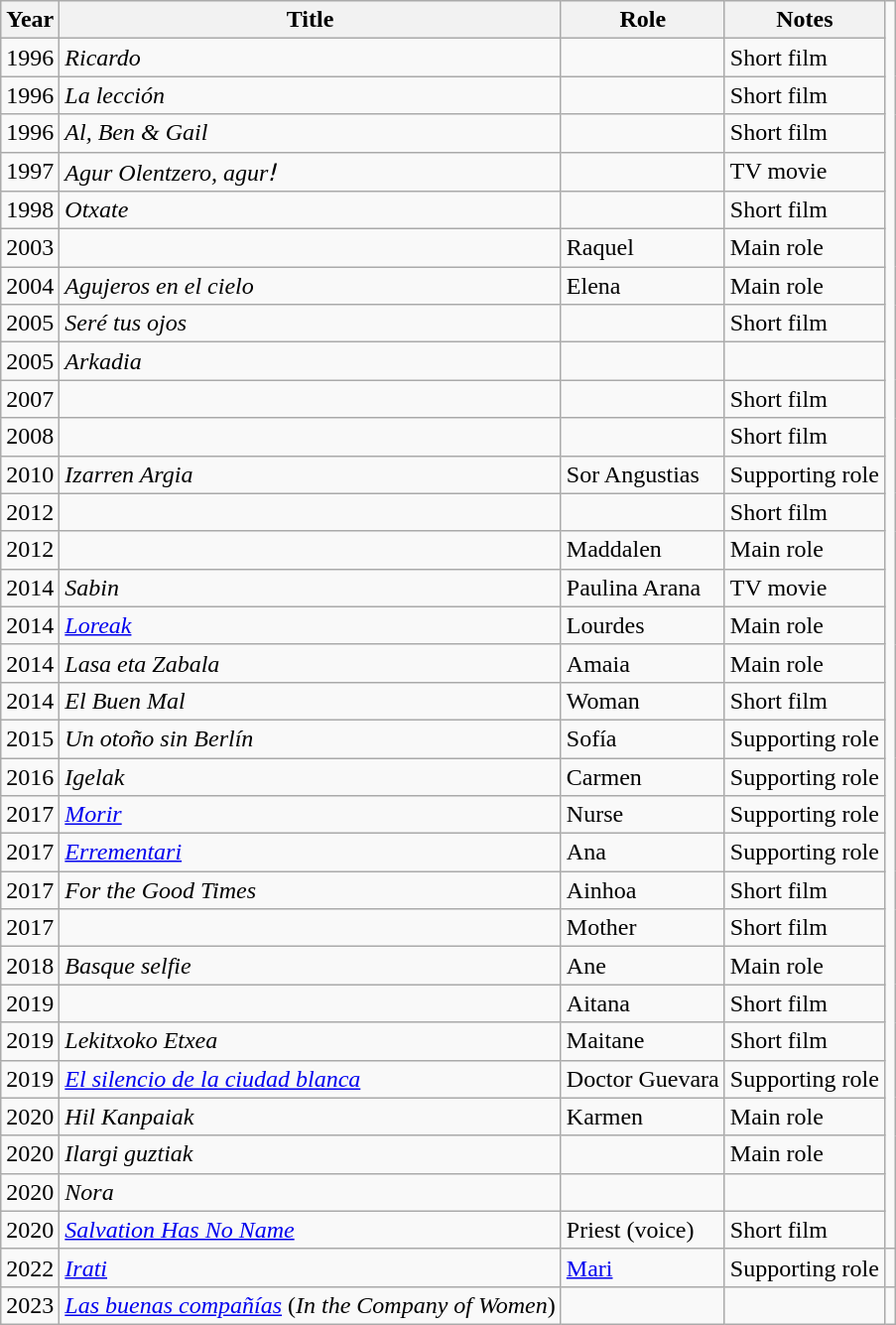<table class="wikitable plainrowheaders sortable">
<tr>
<th>Year</th>
<th>Title</th>
<th>Role</th>
<th>Notes</th>
</tr>
<tr>
<td>1996</td>
<td><em>Ricardo</em></td>
<td></td>
<td>Short film</td>
</tr>
<tr>
<td>1996</td>
<td><em>La lección</em></td>
<td></td>
<td>Short film</td>
</tr>
<tr>
<td>1996</td>
<td><em>Al, Ben & Gail</em></td>
<td></td>
<td>Short film</td>
</tr>
<tr>
<td>1997</td>
<td><em>Agur Olentzero, agurǃ</em></td>
<td></td>
<td>TV movie</td>
</tr>
<tr>
<td>1998</td>
<td><em>Otxate</em></td>
<td></td>
<td>Short film</td>
</tr>
<tr>
<td>2003</td>
<td><em></em></td>
<td>Raquel</td>
<td>Main role</td>
</tr>
<tr>
<td>2004</td>
<td><em>Agujeros en el cielo</em></td>
<td>Elena</td>
<td>Main role</td>
</tr>
<tr>
<td>2005</td>
<td><em>Seré tus ojos</em></td>
<td></td>
<td>Short film</td>
</tr>
<tr>
<td>2005</td>
<td><em>Arkadia</em></td>
<td></td>
<td></td>
</tr>
<tr>
<td>2007</td>
<td><em></em></td>
<td></td>
<td>Short film</td>
</tr>
<tr>
<td>2008</td>
<td><em></em></td>
<td></td>
<td>Short film</td>
</tr>
<tr>
<td>2010</td>
<td><em>Izarren Argia</em></td>
<td>Sor Angustias</td>
<td>Supporting role</td>
</tr>
<tr>
<td>2012</td>
<td><em></em></td>
<td></td>
<td>Short film</td>
</tr>
<tr>
<td>2012</td>
<td><em></em></td>
<td>Maddalen</td>
<td>Main role</td>
</tr>
<tr>
<td>2014</td>
<td><em>Sabin</em></td>
<td>Paulina Arana</td>
<td>TV movie</td>
</tr>
<tr>
<td>2014</td>
<td><em><a href='#'>Loreak</a></em></td>
<td>Lourdes</td>
<td>Main role</td>
</tr>
<tr>
<td>2014</td>
<td><em>Lasa eta Zabala</em></td>
<td>Amaia</td>
<td>Main role</td>
</tr>
<tr>
<td>2014</td>
<td><em>El Buen Mal</em></td>
<td>Woman</td>
<td>Short film</td>
</tr>
<tr>
<td>2015</td>
<td><em>Un otoño sin Berlín</em></td>
<td>Sofía</td>
<td>Supporting role</td>
</tr>
<tr>
<td>2016</td>
<td><em>Igelak</em></td>
<td>Carmen</td>
<td>Supporting role</td>
</tr>
<tr>
<td>2017</td>
<td><em><a href='#'>Morir</a></em></td>
<td>Nurse</td>
<td>Supporting role</td>
</tr>
<tr>
<td>2017</td>
<td><em><a href='#'>Errementari</a></em></td>
<td>Ana</td>
<td>Supporting role</td>
</tr>
<tr>
<td>2017</td>
<td><em>For the Good Times</em></td>
<td>Ainhoa</td>
<td>Short film</td>
</tr>
<tr>
<td>2017</td>
<td><em></em></td>
<td>Mother</td>
<td>Short film</td>
</tr>
<tr>
<td>2018</td>
<td><em>Basque selfie</em></td>
<td>Ane</td>
<td>Main role</td>
</tr>
<tr>
<td>2019</td>
<td><em></em></td>
<td>Aitana</td>
<td>Short film</td>
</tr>
<tr>
<td>2019</td>
<td><em>Lekitxoko Etxea</em></td>
<td>Maitane</td>
<td>Short film</td>
</tr>
<tr>
<td>2019</td>
<td><em><a href='#'>El silencio de la ciudad blanca</a></em></td>
<td>Doctor Guevara</td>
<td>Supporting role</td>
</tr>
<tr>
<td>2020</td>
<td><em>Hil Kanpaiak</em></td>
<td>Karmen</td>
<td>Main role</td>
</tr>
<tr>
<td>2020</td>
<td><em>Ilargi guztiak</em></td>
<td></td>
<td>Main role</td>
</tr>
<tr>
<td>2020</td>
<td><em>Nora</em></td>
<td></td>
<td></td>
</tr>
<tr>
<td>2020</td>
<td><em><a href='#'>Salvation Has No Name</a></em></td>
<td>Priest (voice)</td>
<td>Short film</td>
</tr>
<tr>
<td>2022</td>
<td><em><a href='#'>Irati</a></em></td>
<td><a href='#'>Mari</a></td>
<td>Supporting role</td>
<td></td>
</tr>
<tr>
<td>2023</td>
<td><em><a href='#'>Las buenas compañías</a></em> (<em>In the Company of Women</em>)</td>
<td></td>
<td></td>
</tr>
</table>
